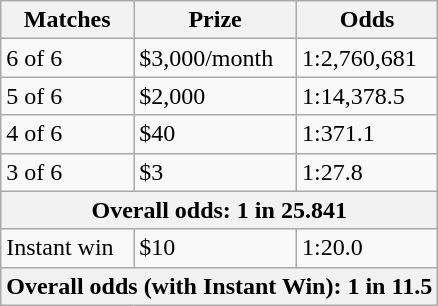<table class="wikitable">
<tr>
<th>Matches</th>
<th>Prize</th>
<th>Odds</th>
</tr>
<tr>
<td>6 of 6</td>
<td>$3,000/month</td>
<td>1:2,760,681</td>
</tr>
<tr>
<td>5 of 6</td>
<td>$2,000</td>
<td>1:14,378.5</td>
</tr>
<tr>
<td>4 of 6</td>
<td>$40</td>
<td>1:371.1</td>
</tr>
<tr>
<td>3 of 6</td>
<td>$3</td>
<td>1:27.8</td>
</tr>
<tr>
<th colspan="4">Overall odds: 1 in 25.841</th>
</tr>
<tr>
<td>Instant win</td>
<td>$10</td>
<td>1:20.0</td>
</tr>
<tr>
<th colspan="4">Overall odds (with Instant Win): 1 in 11.5</th>
</tr>
</table>
